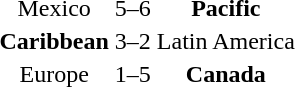<table>
<tr>
<td align=center>Mexico</td>
<td align=center>5–6</td>
<td align=center><strong>Pacific</strong></td>
</tr>
<tr>
<td align=center><strong>Caribbean</strong></td>
<td align=center>3–2</td>
<td align=center>Latin America</td>
</tr>
<tr>
<td align=center>Europe</td>
<td align=center>1–5</td>
<td align=center><strong>Canada</strong></td>
</tr>
</table>
